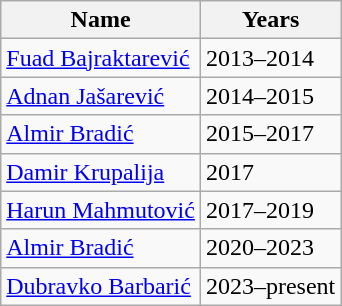<table class="wikitable">
<tr>
<th>Name</th>
<th>Years</th>
</tr>
<tr>
<td> <a href='#'>Fuad Bajraktarević</a></td>
<td>2013–2014</td>
</tr>
<tr>
<td> <a href='#'>Adnan Jašarević</a></td>
<td>2014–2015</td>
</tr>
<tr>
<td> <a href='#'>Almir Bradić</a></td>
<td>2015–2017</td>
</tr>
<tr>
<td> <a href='#'>Damir Krupalija</a></td>
<td>2017</td>
</tr>
<tr>
<td> <a href='#'>Harun Mahmutović</a></td>
<td>2017–2019</td>
</tr>
<tr>
<td> <a href='#'>Almir Bradić</a></td>
<td>2020–2023</td>
</tr>
<tr>
<td> <a href='#'>Dubravko Barbarić</a></td>
<td>2023–present</td>
</tr>
</table>
